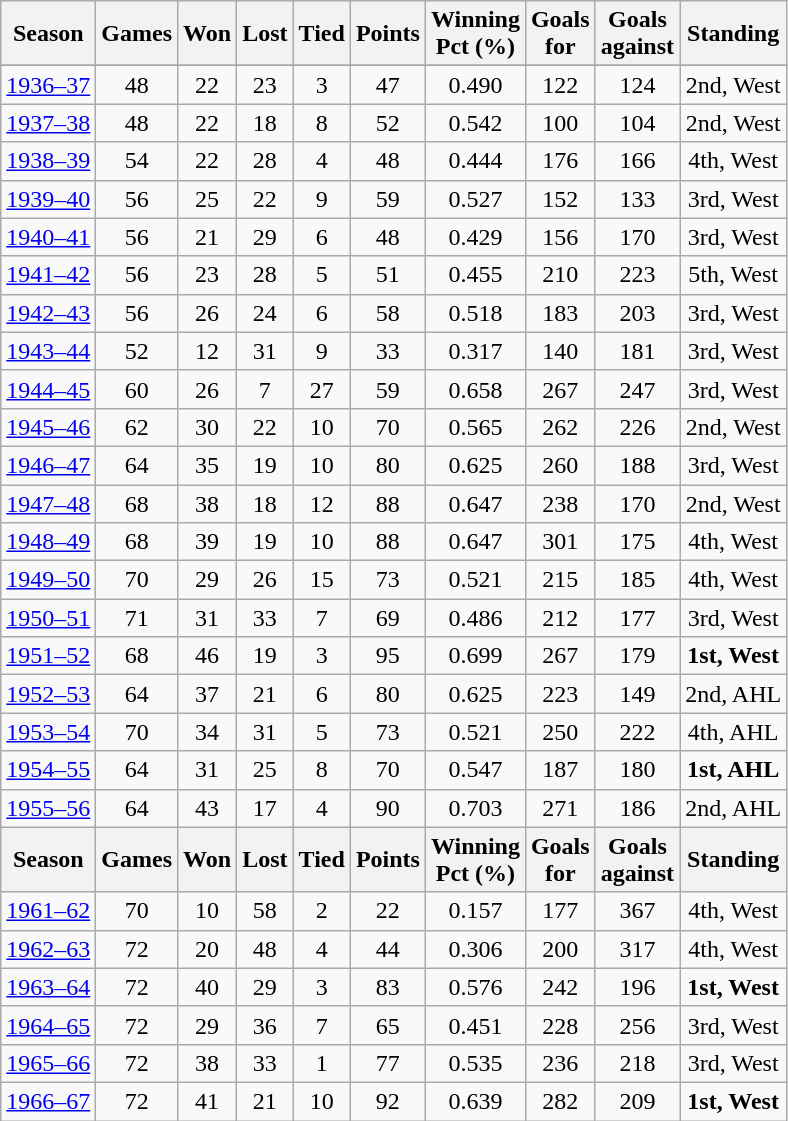<table class="wikitable" style="text-align:center">
<tr>
<th>Season</th>
<th>Games</th>
<th>Won</th>
<th>Lost</th>
<th>Tied</th>
<th>Points</th>
<th>Winning<br> Pct (%)</th>
<th>Goals<br>for</th>
<th>Goals<br>against</th>
<th>Standing</th>
</tr>
<tr bgcolor="#ccffcc">
</tr>
<tr>
<td><a href='#'>1936–37</a></td>
<td>48</td>
<td>22</td>
<td>23</td>
<td>3</td>
<td>47</td>
<td>0.490</td>
<td>122</td>
<td>124</td>
<td>2nd, West</td>
</tr>
<tr>
<td><a href='#'>1937–38</a></td>
<td>48</td>
<td>22</td>
<td>18</td>
<td>8</td>
<td>52</td>
<td>0.542</td>
<td>100</td>
<td>104</td>
<td>2nd, West</td>
</tr>
<tr>
<td><a href='#'>1938–39</a></td>
<td>54</td>
<td>22</td>
<td>28</td>
<td>4</td>
<td>48</td>
<td>0.444</td>
<td>176</td>
<td>166</td>
<td>4th, West</td>
</tr>
<tr>
<td><a href='#'>1939–40</a></td>
<td>56</td>
<td>25</td>
<td>22</td>
<td>9</td>
<td>59</td>
<td>0.527</td>
<td>152</td>
<td>133</td>
<td>3rd, West</td>
</tr>
<tr>
<td><a href='#'>1940–41</a></td>
<td>56</td>
<td>21</td>
<td>29</td>
<td>6</td>
<td>48</td>
<td>0.429</td>
<td>156</td>
<td>170</td>
<td>3rd, West</td>
</tr>
<tr>
<td><a href='#'>1941–42</a></td>
<td>56</td>
<td>23</td>
<td>28</td>
<td>5</td>
<td>51</td>
<td>0.455</td>
<td>210</td>
<td>223</td>
<td>5th, West</td>
</tr>
<tr>
<td><a href='#'>1942–43</a></td>
<td>56</td>
<td>26</td>
<td>24</td>
<td>6</td>
<td>58</td>
<td>0.518</td>
<td>183</td>
<td>203</td>
<td>3rd, West</td>
</tr>
<tr>
<td><a href='#'>1943–44</a></td>
<td>52</td>
<td>12</td>
<td>31</td>
<td>9</td>
<td>33</td>
<td>0.317</td>
<td>140</td>
<td>181</td>
<td>3rd, West</td>
</tr>
<tr>
<td><a href='#'>1944–45</a></td>
<td>60</td>
<td>26</td>
<td>7</td>
<td>27</td>
<td>59</td>
<td>0.658</td>
<td>267</td>
<td>247</td>
<td>3rd, West</td>
</tr>
<tr>
<td><a href='#'>1945–46</a></td>
<td>62</td>
<td>30</td>
<td>22</td>
<td>10</td>
<td>70</td>
<td>0.565</td>
<td>262</td>
<td>226</td>
<td>2nd, West</td>
</tr>
<tr>
<td><a href='#'>1946–47</a></td>
<td>64</td>
<td>35</td>
<td>19</td>
<td>10</td>
<td>80</td>
<td>0.625</td>
<td>260</td>
<td>188</td>
<td>3rd, West</td>
</tr>
<tr>
<td><a href='#'>1947–48</a></td>
<td>68</td>
<td>38</td>
<td>18</td>
<td>12</td>
<td>88</td>
<td>0.647</td>
<td>238</td>
<td>170</td>
<td>2nd, West</td>
</tr>
<tr>
<td><a href='#'>1948–49</a></td>
<td>68</td>
<td>39</td>
<td>19</td>
<td>10</td>
<td>88</td>
<td>0.647</td>
<td>301</td>
<td>175</td>
<td>4th, West</td>
</tr>
<tr>
<td><a href='#'>1949–50</a></td>
<td>70</td>
<td>29</td>
<td>26</td>
<td>15</td>
<td>73</td>
<td>0.521</td>
<td>215</td>
<td>185</td>
<td>4th, West</td>
</tr>
<tr>
<td><a href='#'>1950–51</a></td>
<td>71</td>
<td>31</td>
<td>33</td>
<td>7</td>
<td>69</td>
<td>0.486</td>
<td>212</td>
<td>177</td>
<td>3rd, West</td>
</tr>
<tr>
<td><a href='#'>1951–52</a></td>
<td>68</td>
<td>46</td>
<td>19</td>
<td>3</td>
<td>95</td>
<td>0.699</td>
<td>267</td>
<td>179</td>
<td><strong>1st, West</strong></td>
</tr>
<tr>
<td><a href='#'>1952–53</a></td>
<td>64</td>
<td>37</td>
<td>21</td>
<td>6</td>
<td>80</td>
<td>0.625</td>
<td>223</td>
<td>149</td>
<td>2nd, AHL</td>
</tr>
<tr>
<td><a href='#'>1953–54</a></td>
<td>70</td>
<td>34</td>
<td>31</td>
<td>5</td>
<td>73</td>
<td>0.521</td>
<td>250</td>
<td>222</td>
<td>4th, AHL</td>
</tr>
<tr>
<td><a href='#'>1954–55</a></td>
<td>64</td>
<td>31</td>
<td>25</td>
<td>8</td>
<td>70</td>
<td>0.547</td>
<td>187</td>
<td>180</td>
<td><strong>1st, AHL</strong></td>
</tr>
<tr>
<td><a href='#'>1955–56</a></td>
<td>64</td>
<td>43</td>
<td>17</td>
<td>4</td>
<td>90</td>
<td>0.703</td>
<td>271</td>
<td>186</td>
<td>2nd, AHL</td>
</tr>
<tr>
<th>Season</th>
<th>Games</th>
<th>Won</th>
<th>Lost</th>
<th>Tied</th>
<th>Points</th>
<th>Winning<br> Pct (%)</th>
<th>Goals<br>for</th>
<th>Goals<br>against</th>
<th>Standing</th>
</tr>
<tr>
<td><a href='#'>1961–62</a></td>
<td>70</td>
<td>10</td>
<td>58</td>
<td>2</td>
<td>22</td>
<td>0.157</td>
<td>177</td>
<td>367</td>
<td>4th, West</td>
</tr>
<tr>
<td><a href='#'>1962–63</a></td>
<td>72</td>
<td>20</td>
<td>48</td>
<td>4</td>
<td>44</td>
<td>0.306</td>
<td>200</td>
<td>317</td>
<td>4th, West</td>
</tr>
<tr>
<td><a href='#'>1963–64</a></td>
<td>72</td>
<td>40</td>
<td>29</td>
<td>3</td>
<td>83</td>
<td>0.576</td>
<td>242</td>
<td>196</td>
<td><strong>1st, West</strong></td>
</tr>
<tr>
<td><a href='#'>1964–65</a></td>
<td>72</td>
<td>29</td>
<td>36</td>
<td>7</td>
<td>65</td>
<td>0.451</td>
<td>228</td>
<td>256</td>
<td>3rd, West</td>
</tr>
<tr>
<td><a href='#'>1965–66</a></td>
<td>72</td>
<td>38</td>
<td>33</td>
<td>1</td>
<td>77</td>
<td>0.535</td>
<td>236</td>
<td>218</td>
<td>3rd, West</td>
</tr>
<tr>
<td><a href='#'>1966–67</a></td>
<td>72</td>
<td>41</td>
<td>21</td>
<td>10</td>
<td>92</td>
<td>0.639</td>
<td>282</td>
<td>209</td>
<td><strong>1st, West</strong></td>
</tr>
</table>
